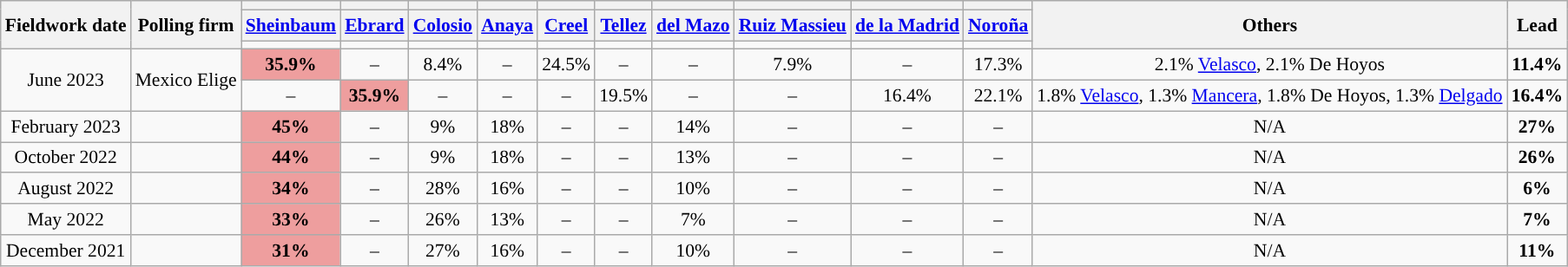<table class="wikitable" style="text-align:center;font-size:90%;line-height:17px">
<tr>
<th rowspan="3">Fieldwork date</th>
<th rowspan="3">Polling firm</th>
<th></th>
<th></th>
<th></th>
<th></th>
<th></th>
<th></th>
<th></th>
<th></th>
<th></th>
<th></th>
<th rowspan="3">Others</th>
<th rowspan="3">Lead</th>
</tr>
<tr>
<th><a href='#'>Sheinbaum</a><br></th>
<th><a href='#'>Ebrard</a><br></th>
<th><a href='#'>Colosio</a><br></th>
<th><a href='#'>Anaya</a><br></th>
<th><a href='#'>Creel</a><br></th>
<th><a href='#'>Tellez</a><br></th>
<th><a href='#'>del Mazo</a><br></th>
<th><a href='#'>Ruiz Massieu</a><br></th>
<th><a href='#'>de la Madrid</a><br></th>
<th><a href='#'>Noroña</a><br></th>
</tr>
<tr>
<td style="background:"></td>
<td style="background:"></td>
<td style="background:"></td>
<td style="background:"></td>
<td style="background:"></td>
<td style="background:"></td>
<td style="background:"></td>
<td style="background:"></td>
<td style="background:"></td>
<td style="background:"></td>
</tr>
<tr>
<td rowspan="2">June 2023</td>
<td rowspan="2">Mexico Elige</td>
<td bgcolor="#ee9e9e"><strong>35.9%</strong></td>
<td>–</td>
<td>8.4%</td>
<td>–</td>
<td>24.5%</td>
<td>–</td>
<td>–</td>
<td>7.9%</td>
<td>–</td>
<td>17.3%</td>
<td>2.1% <a href='#'>Velasco</a>, 2.1% De Hoyos</td>
<td style="background:"><span><strong>11.4%</strong></span></td>
</tr>
<tr>
<td>–</td>
<td bgcolor="#ee9e9e"><strong>35.9%</strong></td>
<td>–</td>
<td>–</td>
<td>–</td>
<td>19.5%</td>
<td>–</td>
<td>–</td>
<td>16.4%</td>
<td>22.1%</td>
<td>1.8% <a href='#'>Velasco</a>, 1.3% <a href='#'>Mancera</a>, 1.8% De Hoyos, 1.3% <a href='#'>Delgado</a></td>
<td style="background:"><span><strong>16.4%</strong></span></td>
</tr>
<tr>
<td>February 2023</td>
<td></td>
<td bgcolor="#ee9e9e"><strong>45%</strong></td>
<td>–</td>
<td>9%</td>
<td>18%</td>
<td>–</td>
<td>–</td>
<td>14%</td>
<td>–</td>
<td>–</td>
<td>–</td>
<td>N/A</td>
<td style="background:"><span><strong>27%</strong></span></td>
</tr>
<tr>
<td>October 2022</td>
<td></td>
<td bgcolor="#ee9e9e"><strong>44%</strong></td>
<td>–</td>
<td>9%</td>
<td>18%</td>
<td>–</td>
<td>–</td>
<td>13%</td>
<td>–</td>
<td>–</td>
<td>–</td>
<td>N/A</td>
<td style="background:"><span><strong>26%</strong></span></td>
</tr>
<tr>
<td>August 2022</td>
<td></td>
<td bgcolor="#ee9e9e"><strong>34%</strong></td>
<td>–</td>
<td>28%</td>
<td>16%</td>
<td>–</td>
<td>–</td>
<td>10%</td>
<td>–</td>
<td>–</td>
<td>–</td>
<td>N/A</td>
<td style="background:"><span><strong>6%</strong></span></td>
</tr>
<tr>
<td>May 2022</td>
<td></td>
<td bgcolor="#ee9e9e"><strong>33%</strong></td>
<td>–</td>
<td>26%</td>
<td>13%</td>
<td>–</td>
<td>–</td>
<td>7%</td>
<td>–</td>
<td>–</td>
<td>–</td>
<td>N/A</td>
<td style="background:"><span><strong>7%</strong></span></td>
</tr>
<tr>
<td>December 2021</td>
<td></td>
<td bgcolor="#ee9e9e"><strong>31%</strong></td>
<td>–</td>
<td>27%</td>
<td>16%</td>
<td>–</td>
<td>–</td>
<td>10%</td>
<td>–</td>
<td>–</td>
<td>–</td>
<td>N/A</td>
<td style="background:"><span><strong>11%</strong></span></td>
</tr>
</table>
